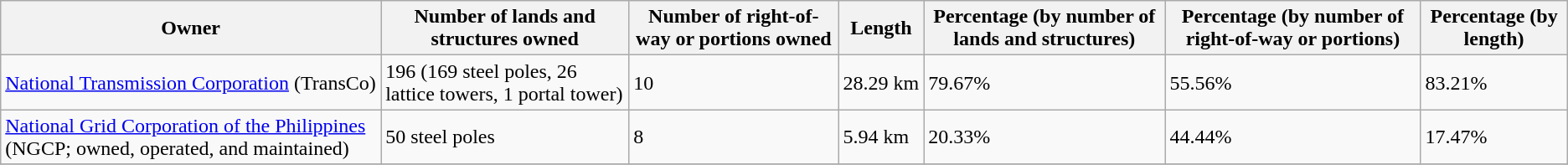<table class="wikitable">
<tr>
<th>Owner</th>
<th>Number of lands and structures owned</th>
<th>Number of right-of-way or portions owned</th>
<th>Length</th>
<th>Percentage (by number of lands and structures)</th>
<th>Percentage (by number of right-of-way or portions)</th>
<th>Percentage (by length)</th>
</tr>
<tr>
<td><a href='#'>National Transmission Corporation</a> (TransCo)</td>
<td>196 (169 steel poles, 26 lattice towers, 1 portal tower)</td>
<td>10</td>
<td>28.29 km</td>
<td>79.67%</td>
<td>55.56%</td>
<td>83.21%</td>
</tr>
<tr>
<td><a href='#'>National Grid Corporation of the Philippines</a> (NGCP; owned, operated, and maintained)</td>
<td>50 steel poles</td>
<td>8</td>
<td>5.94 km</td>
<td>20.33%</td>
<td>44.44%</td>
<td>17.47%</td>
</tr>
<tr>
</tr>
</table>
